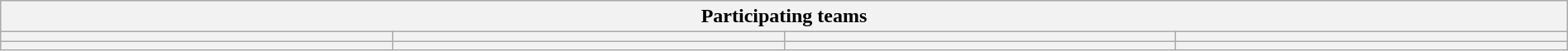<table class="wikitable" style="width:100%;">
<tr>
<th colspan=4><strong>Participating teams</strong></th>
</tr>
<tr>
<th style="width:25%;"></th>
<th style="width:25%;"></th>
<th style="width:25%;"></th>
<th style="width:25%;"></th>
</tr>
<tr>
<th></th>
<th></th>
<th></th>
<th></th>
</tr>
</table>
